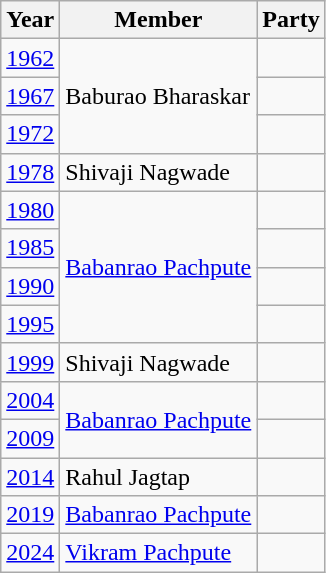<table class="wikitable">
<tr>
<th>Year</th>
<th>Member</th>
<th colspan=2>Party</th>
</tr>
<tr>
<td><a href='#'>1962</a></td>
<td rowspan="3">Baburao Bharaskar</td>
<td></td>
</tr>
<tr>
<td><a href='#'>1967</a></td>
</tr>
<tr>
<td><a href='#'>1972</a></td>
<td></td>
</tr>
<tr>
<td><a href='#'>1978</a></td>
<td>Shivaji Nagwade</td>
<td></td>
</tr>
<tr>
<td><a href='#'>1980</a></td>
<td rowspan="4"><a href='#'>Babanrao Pachpute</a></td>
<td></td>
</tr>
<tr>
<td><a href='#'>1985</a></td>
</tr>
<tr>
<td><a href='#'>1990</a></td>
<td></td>
</tr>
<tr>
<td><a href='#'>1995</a></td>
<td></td>
</tr>
<tr>
<td><a href='#'>1999</a></td>
<td>Shivaji Nagwade</td>
</tr>
<tr>
<td><a href='#'>2004</a></td>
<td rowspan=2><a href='#'>Babanrao Pachpute</a></td>
<td></td>
</tr>
<tr>
<td><a href='#'>2009</a></td>
<td></td>
</tr>
<tr>
<td><a href='#'>2014</a></td>
<td>Rahul Jagtap</td>
</tr>
<tr>
<td><a href='#'>2019</a></td>
<td><a href='#'>Babanrao Pachpute</a></td>
<td></td>
</tr>
<tr>
<td><a href='#'>2024</a></td>
<td><a href='#'>Vikram Pachpute</a></td>
</tr>
</table>
